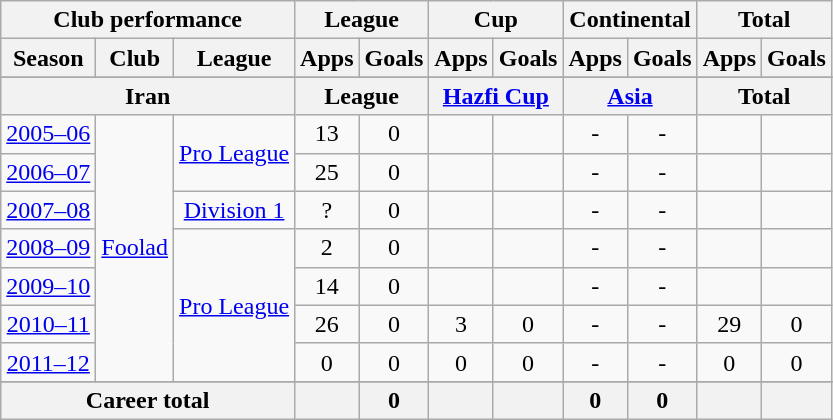<table class="wikitable" style="text-align:center">
<tr>
<th colspan=3>Club performance</th>
<th colspan=2>League</th>
<th colspan=2>Cup</th>
<th colspan=2>Continental</th>
<th colspan=2>Total</th>
</tr>
<tr>
<th>Season</th>
<th>Club</th>
<th>League</th>
<th>Apps</th>
<th>Goals</th>
<th>Apps</th>
<th>Goals</th>
<th>Apps</th>
<th>Goals</th>
<th>Apps</th>
<th>Goals</th>
</tr>
<tr>
</tr>
<tr>
<th colspan=3>Iran</th>
<th colspan=2>League</th>
<th colspan=2><a href='#'>Hazfi Cup</a></th>
<th colspan=2><a href='#'>Asia</a></th>
<th colspan=2>Total</th>
</tr>
<tr>
<td><a href='#'>2005–06</a></td>
<td rowspan="7"><a href='#'>Foolad</a></td>
<td rowspan="2"><a href='#'>Pro League</a></td>
<td>13</td>
<td>0</td>
<td></td>
<td></td>
<td>-</td>
<td>-</td>
<td></td>
<td></td>
</tr>
<tr>
<td><a href='#'>2006–07</a></td>
<td>25</td>
<td>0</td>
<td></td>
<td></td>
<td>-</td>
<td>-</td>
<td></td>
<td></td>
</tr>
<tr>
<td><a href='#'>2007–08</a></td>
<td rowspan="1"><a href='#'>Division 1</a></td>
<td>?</td>
<td>0</td>
<td></td>
<td></td>
<td>-</td>
<td>-</td>
<td></td>
<td></td>
</tr>
<tr>
<td><a href='#'>2008–09</a></td>
<td rowspan="4"><a href='#'>Pro League</a></td>
<td>2</td>
<td>0</td>
<td></td>
<td></td>
<td>-</td>
<td>-</td>
<td></td>
<td></td>
</tr>
<tr>
<td><a href='#'>2009–10</a></td>
<td>14</td>
<td>0</td>
<td></td>
<td></td>
<td>-</td>
<td>-</td>
<td></td>
<td></td>
</tr>
<tr>
<td><a href='#'>2010–11</a></td>
<td>26</td>
<td>0</td>
<td>3</td>
<td>0</td>
<td>-</td>
<td>-</td>
<td>29</td>
<td>0</td>
</tr>
<tr>
<td><a href='#'>2011–12</a></td>
<td>0</td>
<td>0</td>
<td>0</td>
<td>0</td>
<td>-</td>
<td>-</td>
<td>0</td>
<td>0</td>
</tr>
<tr>
</tr>
<tr>
<th colspan=3>Career total</th>
<th></th>
<th>0</th>
<th></th>
<th></th>
<th>0</th>
<th>0</th>
<th></th>
<th></th>
</tr>
</table>
